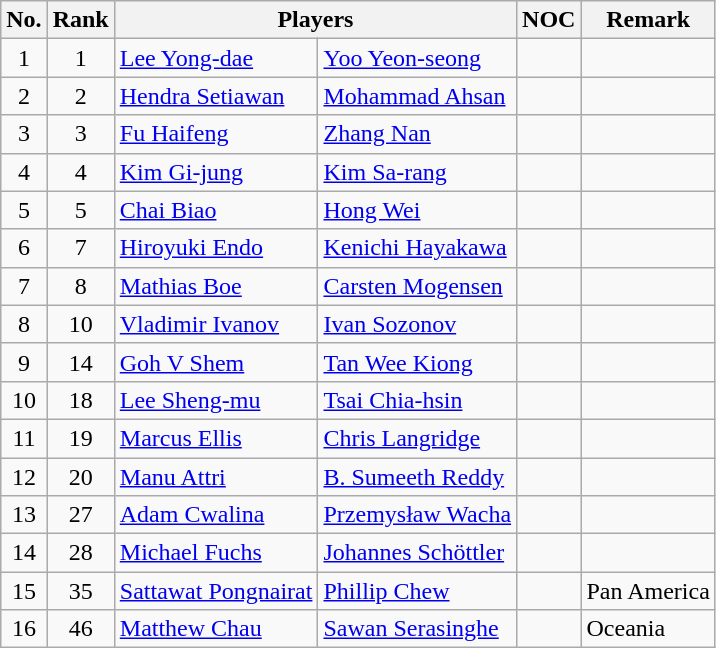<table class="wikitable sortable">
<tr>
<th>No.</th>
<th>Rank</th>
<th colspan=2>Players</th>
<th>NOC</th>
<th>Remark</th>
</tr>
<tr align=center>
<td>1</td>
<td>1</td>
<td align=left><a href='#'>Lee Yong-dae</a></td>
<td align=left><a href='#'>Yoo Yeon-seong</a></td>
<td align=left></td>
<td align=left></td>
</tr>
<tr align=center>
<td>2</td>
<td>2</td>
<td align=left><a href='#'>Hendra Setiawan</a></td>
<td align=left><a href='#'>Mohammad Ahsan</a></td>
<td align=left></td>
<td align=left></td>
</tr>
<tr align=center>
<td>3</td>
<td>3</td>
<td align=left><a href='#'>Fu Haifeng</a></td>
<td align=left><a href='#'>Zhang Nan</a></td>
<td align=left></td>
<td align=left></td>
</tr>
<tr align=center>
<td>4</td>
<td>4</td>
<td align=left><a href='#'>Kim Gi-jung</a></td>
<td align=left><a href='#'>Kim Sa-rang</a></td>
<td align=left></td>
<td align=left></td>
</tr>
<tr align=center>
<td>5</td>
<td>5</td>
<td align=left><a href='#'>Chai Biao</a></td>
<td align=left><a href='#'>Hong Wei</a></td>
<td align=left></td>
<td align=left></td>
</tr>
<tr align=center>
<td>6</td>
<td>7</td>
<td align=left><a href='#'>Hiroyuki Endo</a></td>
<td align=left><a href='#'>Kenichi Hayakawa</a></td>
<td align=left></td>
<td align=left></td>
</tr>
<tr align=center>
<td>7</td>
<td>8</td>
<td align=left><a href='#'>Mathias Boe</a></td>
<td align=left><a href='#'>Carsten Mogensen</a></td>
<td align=left></td>
<td align=left></td>
</tr>
<tr align=center>
<td>8</td>
<td>10</td>
<td align=left><a href='#'>Vladimir Ivanov</a></td>
<td align=left><a href='#'>Ivan Sozonov</a></td>
<td align=left></td>
<td align=left></td>
</tr>
<tr align=center>
<td>9</td>
<td>14</td>
<td align=left><a href='#'>Goh V Shem</a></td>
<td align=left><a href='#'>Tan Wee Kiong</a></td>
<td align=left></td>
<td align=left></td>
</tr>
<tr align=center>
<td>10</td>
<td>18</td>
<td align=left><a href='#'>Lee Sheng-mu</a></td>
<td align=left><a href='#'>Tsai Chia-hsin</a></td>
<td align=left></td>
<td align=left></td>
</tr>
<tr align=center>
<td>11</td>
<td>19</td>
<td align=left><a href='#'>Marcus Ellis</a></td>
<td align=left><a href='#'>Chris Langridge</a></td>
<td align=left></td>
<td align=left></td>
</tr>
<tr align=center>
<td>12</td>
<td>20</td>
<td align=left><a href='#'>Manu Attri</a></td>
<td align=left><a href='#'>B. Sumeeth Reddy</a></td>
<td align=left></td>
<td align=left></td>
</tr>
<tr align=center>
<td>13</td>
<td>27</td>
<td align=left><a href='#'>Adam Cwalina</a></td>
<td align=left><a href='#'>Przemysław Wacha</a></td>
<td align=left></td>
<td align=left></td>
</tr>
<tr align=center>
<td>14</td>
<td>28</td>
<td align=left><a href='#'>Michael Fuchs</a></td>
<td align=left><a href='#'>Johannes Schöttler</a></td>
<td align=left></td>
<td align=left></td>
</tr>
<tr align=center>
<td>15</td>
<td>35</td>
<td align=left><a href='#'>Sattawat Pongnairat</a></td>
<td align=left><a href='#'>Phillip Chew</a></td>
<td align=left></td>
<td align=left>Pan America</td>
</tr>
<tr align=center>
<td>16</td>
<td>46</td>
<td align=left><a href='#'>Matthew Chau</a></td>
<td align=left><a href='#'>Sawan Serasinghe</a></td>
<td align=left></td>
<td align=left>Oceania</td>
</tr>
</table>
